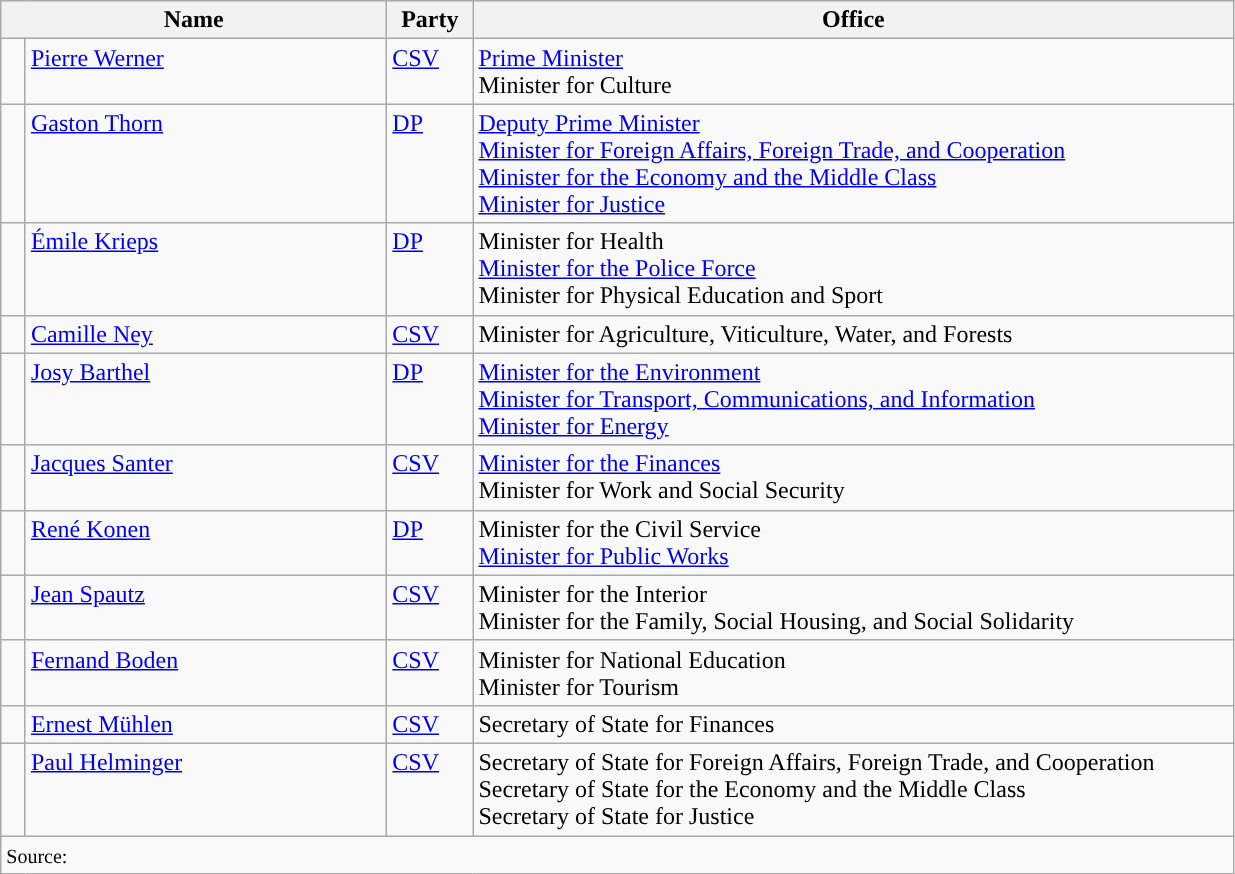<table class="wikitable">
<tr>
<th colspan=2 width=250px>Name</th>
<th width=50px>Party</th>
<th width=500px>Office</th>
</tr>
<tr>
<td style="background-color: "></td>
<td valign=top><a href='#'>Pierre Werner</a></td>
<td valign=top><a href='#'>CSV</a></td>
<td><a href='#'>Prime Minister</a> <br> Minister for Culture</td>
</tr>
<tr>
<td style="background-color: "></td>
<td valign=top><a href='#'>Gaston Thorn</a></td>
<td valign=top><a href='#'>DP</a></td>
<td><a href='#'>Deputy Prime Minister</a> <br> <a href='#'>Minister for Foreign Affairs, Foreign Trade, and Cooperation</a> <br> <a href='#'>Minister for the Economy and the Middle Class</a> <br> <a href='#'>Minister for Justice</a></td>
</tr>
<tr>
<td style="background-color: "></td>
<td valign=top><a href='#'>Émile Krieps</a></td>
<td valign=top><a href='#'>DP</a></td>
<td>Minister for Health <br> <a href='#'>Minister for the Police Force</a> <br> Minister for Physical Education and Sport</td>
</tr>
<tr>
<td style="background-color: "></td>
<td valign=top><a href='#'>Camille Ney</a></td>
<td valign=top><a href='#'>CSV</a></td>
<td>Minister for Agriculture, Viticulture, Water, and Forests</td>
</tr>
<tr>
<td style="background-color: "></td>
<td valign=top><a href='#'>Josy Barthel</a></td>
<td valign=top><a href='#'>DP</a></td>
<td><a href='#'>Minister for the Environment</a> <br> <a href='#'>Minister for Transport, Communications, and Information</a> <br> <a href='#'>Minister for Energy</a></td>
</tr>
<tr>
<td style="background-color: "></td>
<td valign=top><a href='#'>Jacques Santer</a></td>
<td valign=top><a href='#'>CSV</a></td>
<td><a href='#'>Minister for the Finances</a> <br> Minister for Work and Social Security</td>
</tr>
<tr>
<td style="background-color: "></td>
<td valign=top><a href='#'>René Konen</a></td>
<td valign=top><a href='#'>DP</a></td>
<td>Minister for the Civil Service <br> <a href='#'>Minister for Public Works</a></td>
</tr>
<tr>
<td style="background-color: "></td>
<td valign=top><a href='#'>Jean Spautz</a></td>
<td valign=top><a href='#'>CSV</a></td>
<td>Minister for the Interior <br> Minister for the Family, Social Housing, and Social Solidarity</td>
</tr>
<tr>
<td style="background-color: "></td>
<td valign=top><a href='#'>Fernand Boden</a></td>
<td valign=top><a href='#'>CSV</a></td>
<td>Minister for National Education <br> Minister for Tourism</td>
</tr>
<tr>
<td style="background-color: "></td>
<td valign=top><a href='#'>Ernest Mühlen</a></td>
<td valign=top><a href='#'>CSV</a></td>
<td>Secretary of State for Finances</td>
</tr>
<tr>
<td style="background-color: "></td>
<td valign=top><a href='#'>Paul Helminger</a></td>
<td valign=top><a href='#'>CSV</a></td>
<td>Secretary of State for Foreign Affairs, Foreign Trade, and Cooperation <br> Secretary of State for the Economy and the Middle Class <br> Secretary of State for Justice</td>
</tr>
<tr>
<td colspan=4><small>Source: </small></td>
</tr>
</table>
